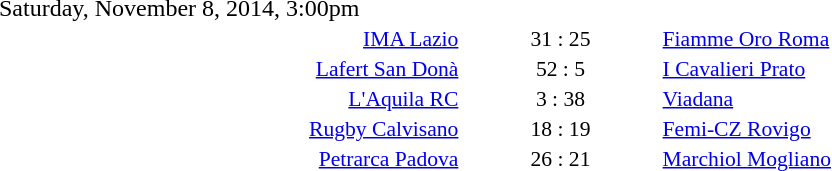<table style="width:70%;" cellspacing="1">
<tr>
<th width=35%></th>
<th width=15%></th>
<th></th>
</tr>
<tr>
<td>Saturday, November 8, 2014, 3:00pm</td>
</tr>
<tr style=font-size:90%>
<td align=right><a href='#'>IMA Lazio</a></td>
<td align=center>31 : 25</td>
<td><a href='#'>Fiamme Oro Roma</a></td>
</tr>
<tr style=font-size:90%>
<td align=right><a href='#'>Lafert San Donà</a></td>
<td align=center>52 : 5</td>
<td><a href='#'>I Cavalieri Prato</a></td>
</tr>
<tr style=font-size:90%>
<td align=right><a href='#'>L'Aquila RC</a></td>
<td align=center>3 : 38</td>
<td><a href='#'>Viadana</a></td>
</tr>
<tr style=font-size:90%>
<td align=right><a href='#'>Rugby Calvisano</a></td>
<td align=center>18 : 19</td>
<td><a href='#'>Femi-CZ Rovigo</a></td>
</tr>
<tr style=font-size:90%>
<td align=right><a href='#'>Petrarca Padova</a></td>
<td align=center>26 : 21</td>
<td><a href='#'>Marchiol Mogliano</a></td>
</tr>
</table>
